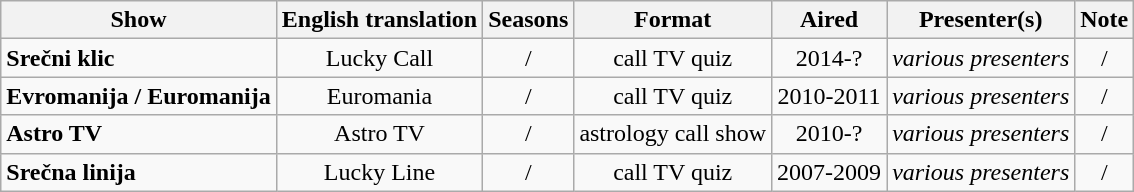<table class="wikitable">
<tr>
<th>Show</th>
<th>English translation</th>
<th>Seasons</th>
<th>Format</th>
<th>Aired</th>
<th>Presenter(s)</th>
<th>Note</th>
</tr>
<tr>
<td><strong>Srečni klic</strong></td>
<td align=center>Lucky Call</td>
<td align=center>/</td>
<td align=center>call TV quiz</td>
<td align=center>2014-?</td>
<td align=center><em>various presenters</em></td>
<td align=center>/</td>
</tr>
<tr>
<td><strong>Evromanija / Euromanija</strong></td>
<td align=center>Euromania</td>
<td align=center>/</td>
<td align=center>call TV quiz</td>
<td align=center>2010-2011</td>
<td align=center><em>various presenters</em></td>
<td align=center>/</td>
</tr>
<tr>
<td><strong>Astro TV</strong></td>
<td align=center>Astro TV</td>
<td align=center>/</td>
<td align=center>astrology call show</td>
<td align=center>2010-?</td>
<td align=center><em>various presenters</em></td>
<td align=center>/</td>
</tr>
<tr>
<td><strong>Srečna linija</strong></td>
<td align=center>Lucky Line</td>
<td align=center>/</td>
<td align=center>call TV quiz</td>
<td align=center>2007-2009</td>
<td align=center><em>various presenters</em></td>
<td align=center>/</td>
</tr>
</table>
